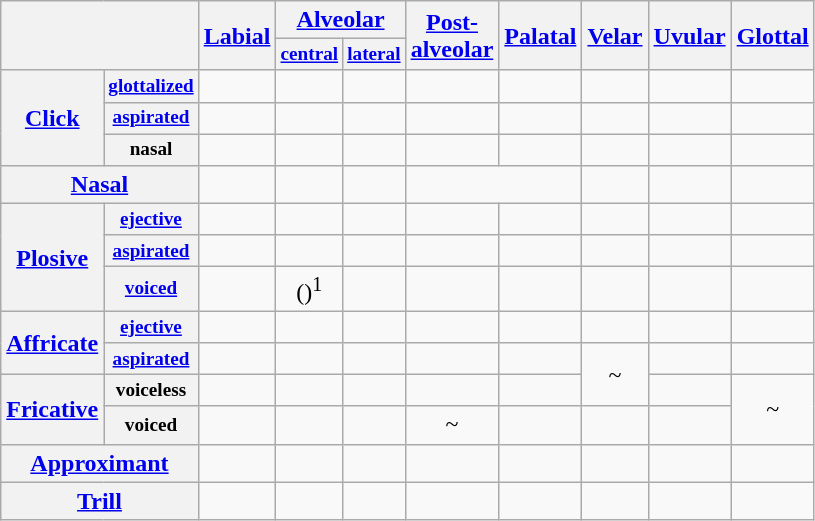<table class="wikitable" style="text-align:center">
<tr>
<th rowspan="2" colspan="2"></th>
<th rowspan="2"><a href='#'>Labial</a></th>
<th colspan="2"><a href='#'>Alveolar</a></th>
<th rowspan="2"><a href='#'>Post-<br>alveolar</a></th>
<th rowspan="2"><a href='#'>Palatal</a></th>
<th rowspan="2"><a href='#'>Velar</a></th>
<th rowspan="2"><a href='#'>Uvular</a></th>
<th rowspan="2"><a href='#'>Glottal</a></th>
</tr>
<tr>
<th style="font-size:80%"><a href='#'>central</a></th>
<th style="font-size:80%"><a href='#'>lateral</a></th>
</tr>
<tr>
<th rowspan="3"><a href='#'>Click</a></th>
<th style="font-size:80%"><a href='#'>glottalized</a></th>
<td></td>
<td></td>
<td></td>
<td></td>
<td></td>
<td></td>
<td></td>
<td></td>
</tr>
<tr>
<th style="font-size:80%"><a href='#'>aspirated</a></th>
<td></td>
<td></td>
<td></td>
<td></td>
<td></td>
<td></td>
<td></td>
<td></td>
</tr>
<tr>
<th style="font-size:80%">nasal</th>
<td></td>
<td></td>
<td></td>
<td></td>
<td></td>
<td></td>
<td></td>
<td></td>
</tr>
<tr>
<th colspan="2"><a href='#'>Nasal</a></th>
<td></td>
<td></td>
<td></td>
<td colspan=2></td>
<td></td>
<td></td>
<td></td>
</tr>
<tr>
<th rowspan="3"><a href='#'>Plosive</a></th>
<th style="font-size:80%"><a href='#'>ejective</a></th>
<td></td>
<td></td>
<td></td>
<td></td>
<td></td>
<td></td>
<td></td>
<td></td>
</tr>
<tr>
<th style="font-size:80%"><a href='#'>aspirated</a></th>
<td></td>
<td></td>
<td></td>
<td></td>
<td></td>
<td></td>
<td></td>
<td></td>
</tr>
<tr>
<th style="font-size:80%"><a href='#'>voiced</a></th>
<td></td>
<td>()<sup>1</sup></td>
<td></td>
<td></td>
<td></td>
<td></td>
<td></td>
<td></td>
</tr>
<tr>
<th rowspan="2"><a href='#'>Affricate</a></th>
<th style="font-size:80%"><a href='#'>ejective</a></th>
<td></td>
<td></td>
<td></td>
<td></td>
<td></td>
<td></td>
<td></td>
<td></td>
</tr>
<tr>
<th style="font-size:80%"><a href='#'>aspirated</a></th>
<td></td>
<td></td>
<td></td>
<td></td>
<td></td>
<td rowspan="2"> ~ </td>
<td></td>
<td></td>
</tr>
<tr>
<th rowspan="2"><a href='#'>Fricative</a></th>
<th style="font-size:80%">voiceless</th>
<td></td>
<td></td>
<td></td>
<td></td>
<td></td>
<td></td>
<td rowspan="2"> ~ </td>
</tr>
<tr>
<th style="font-size:80%">voiced</th>
<td></td>
<td></td>
<td></td>
<td> ~ </td>
<td></td>
<td></td>
<td></td>
</tr>
<tr>
<th colspan="2"><a href='#'>Approximant</a></th>
<td></td>
<td></td>
<td></td>
<td></td>
<td></td>
<td></td>
<td></td>
<td></td>
</tr>
<tr>
<th colspan="2"><a href='#'>Trill</a></th>
<td></td>
<td></td>
<td></td>
<td></td>
<td></td>
<td></td>
<td></td>
<td></td>
</tr>
</table>
